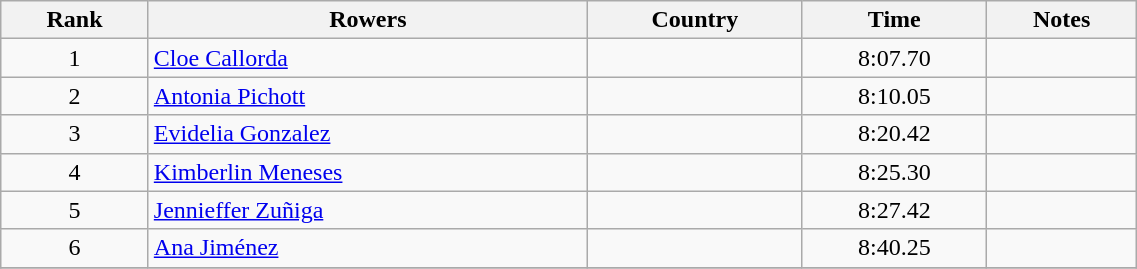<table class="wikitable" width=60% style="text-align:center">
<tr>
<th>Rank</th>
<th>Rowers</th>
<th>Country</th>
<th>Time</th>
<th>Notes</th>
</tr>
<tr>
<td>1</td>
<td align=left><a href='#'>Cloe Callorda</a></td>
<td align=left></td>
<td>8:07.70</td>
<td></td>
</tr>
<tr>
<td>2</td>
<td align=left><a href='#'>Antonia Pichott</a></td>
<td align=left></td>
<td>8:10.05</td>
<td></td>
</tr>
<tr>
<td>3</td>
<td align=left><a href='#'>Evidelia Gonzalez</a></td>
<td align=left></td>
<td>8:20.42</td>
<td></td>
</tr>
<tr>
<td>4</td>
<td align=left><a href='#'>Kimberlin Meneses</a></td>
<td align=left></td>
<td>8:25.30</td>
<td></td>
</tr>
<tr>
<td>5</td>
<td align=left><a href='#'>Jennieffer Zuñiga</a></td>
<td align=left></td>
<td>8:27.42</td>
<td></td>
</tr>
<tr>
<td>6</td>
<td align=left><a href='#'>Ana Jiménez</a></td>
<td align=left></td>
<td>8:40.25</td>
<td></td>
</tr>
<tr>
</tr>
</table>
